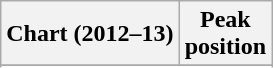<table class="wikitable sortable plainrowheaders" style="text-align:center">
<tr>
<th scope="col">Chart (2012–13)</th>
<th scope="col">Peak<br>position</th>
</tr>
<tr>
</tr>
<tr>
</tr>
<tr>
</tr>
<tr>
</tr>
<tr>
</tr>
<tr>
</tr>
<tr>
</tr>
<tr>
</tr>
</table>
